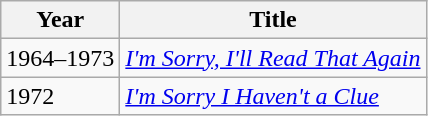<table class="wikitable sortable">
<tr>
<th>Year</th>
<th>Title</th>
</tr>
<tr>
<td>1964–1973</td>
<td><em><a href='#'>I'm Sorry, I'll Read That Again</a></em></td>
</tr>
<tr>
<td>1972</td>
<td><em><a href='#'>I'm Sorry I Haven't a Clue</a></em></td>
</tr>
</table>
